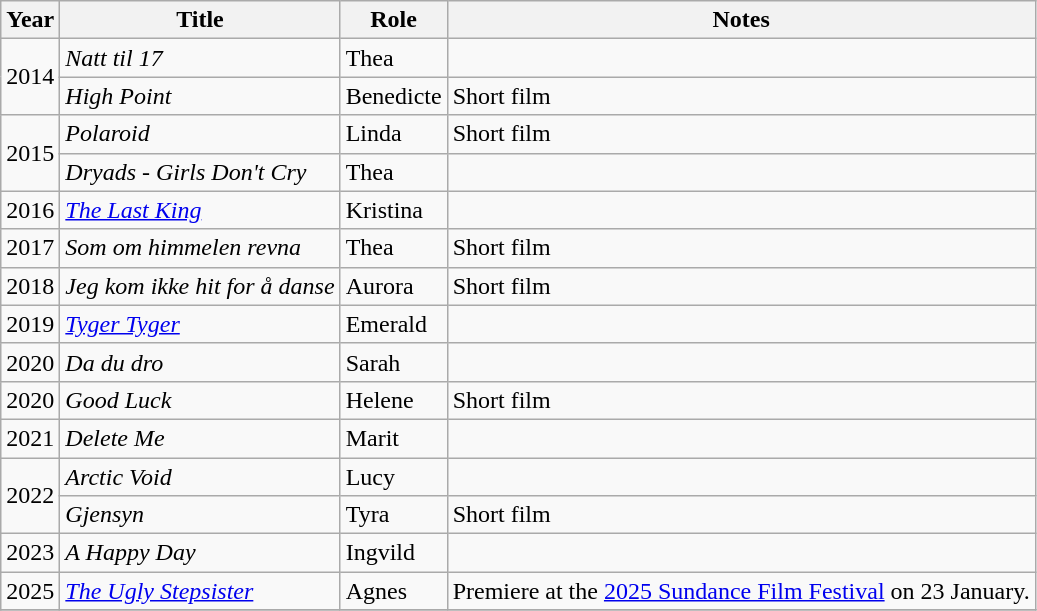<table class="wikitable sortable">
<tr>
<th>Year</th>
<th>Title</th>
<th>Role</th>
<th class="unsortable">Notes</th>
</tr>
<tr>
<td rowspan=2>2014</td>
<td><em>Natt til 17</em></td>
<td>Thea</td>
<td></td>
</tr>
<tr>
<td><em>High Point</em></td>
<td>Benedicte</td>
<td>Short film</td>
</tr>
<tr>
<td rowspan=2>2015</td>
<td><em>Polaroid</em></td>
<td>Linda</td>
<td>Short film</td>
</tr>
<tr>
<td><em>Dryads - Girls Don't Cry</em></td>
<td>Thea</td>
<td></td>
</tr>
<tr>
<td>2016</td>
<td><em><a href='#'>The Last King</a></em></td>
<td>Kristina</td>
<td></td>
</tr>
<tr>
<td>2017</td>
<td><em>Som om himmelen revna</em></td>
<td>Thea</td>
<td>Short film</td>
</tr>
<tr>
<td>2018</td>
<td><em>Jeg kom ikke hit for å danse</em></td>
<td>Aurora</td>
<td>Short film</td>
</tr>
<tr>
<td>2019</td>
<td><em><a href='#'>Tyger Tyger</a></em></td>
<td>Emerald</td>
<td></td>
</tr>
<tr>
<td>2020</td>
<td><em>Da du dro</em></td>
<td>Sarah</td>
<td></td>
</tr>
<tr>
<td>2020</td>
<td><em>Good Luck</em></td>
<td>Helene</td>
<td>Short film</td>
</tr>
<tr>
<td>2021</td>
<td><em>Delete Me</em></td>
<td>Marit</td>
<td></td>
</tr>
<tr>
<td rowspan=2>2022</td>
<td><em>Arctic Void</em></td>
<td>Lucy</td>
<td></td>
</tr>
<tr>
<td><em>Gjensyn</em></td>
<td>Tyra</td>
<td>Short film</td>
</tr>
<tr>
<td>2023</td>
<td><em>A Happy Day</em></td>
<td>Ingvild</td>
<td></td>
</tr>
<tr>
<td>2025</td>
<td><em><a href='#'>The Ugly Stepsister</a></em></td>
<td>Agnes</td>
<td>Premiere at the <a href='#'>2025 Sundance Film Festival</a> on 23 January.</td>
</tr>
<tr>
</tr>
</table>
